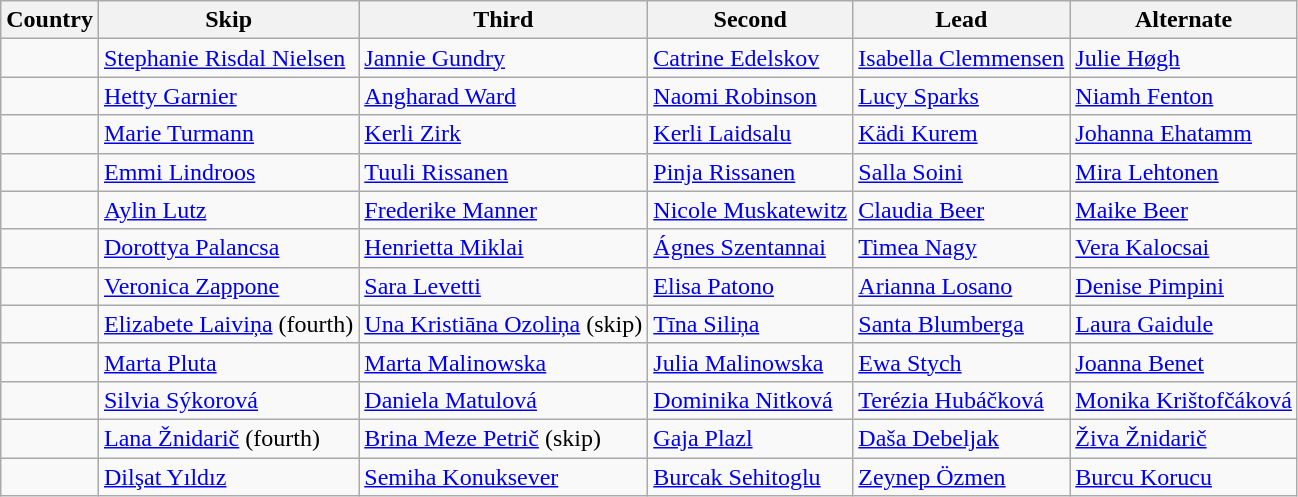<table class="wikitable">
<tr>
<th>Country</th>
<th>Skip</th>
<th>Third</th>
<th>Second</th>
<th>Lead</th>
<th>Alternate</th>
</tr>
<tr>
<td></td>
<td><a href='#'>Stephanie Risdal Nielsen</a></td>
<td><a href='#'>Jannie Gundry</a></td>
<td><a href='#'>Catrine Edelskov</a></td>
<td><a href='#'>Isabella Clemmensen</a></td>
<td><a href='#'>Julie Høgh</a></td>
</tr>
<tr>
<td></td>
<td><a href='#'>Hetty Garnier</a></td>
<td><a href='#'>Angharad Ward</a></td>
<td><a href='#'>Naomi Robinson</a></td>
<td><a href='#'>Lucy Sparks</a></td>
<td><a href='#'>Niamh Fenton</a></td>
</tr>
<tr>
<td></td>
<td><a href='#'>Marie Turmann</a></td>
<td><a href='#'>Kerli Zirk</a></td>
<td><a href='#'>Kerli Laidsalu</a></td>
<td><a href='#'>Kädi Kurem</a></td>
<td><a href='#'>Johanna Ehatamm</a></td>
</tr>
<tr>
<td></td>
<td><a href='#'>Emmi Lindroos</a></td>
<td><a href='#'>Tuuli Rissanen</a></td>
<td><a href='#'>Pinja Rissanen</a></td>
<td><a href='#'>Salla Soini</a></td>
<td><a href='#'>Mira Lehtonen</a></td>
</tr>
<tr>
<td></td>
<td><a href='#'>Aylin Lutz</a></td>
<td><a href='#'>Frederike Manner</a></td>
<td><a href='#'>Nicole Muskatewitz</a></td>
<td><a href='#'>Claudia Beer</a></td>
<td><a href='#'>Maike Beer</a></td>
</tr>
<tr>
<td></td>
<td><a href='#'>Dorottya Palancsa</a></td>
<td><a href='#'>Henrietta Miklai</a></td>
<td><a href='#'>Ágnes Szentannai</a></td>
<td><a href='#'>Timea Nagy</a></td>
<td><a href='#'>Vera Kalocsai</a></td>
</tr>
<tr>
<td></td>
<td><a href='#'>Veronica Zappone</a></td>
<td><a href='#'>Sara Levetti</a></td>
<td><a href='#'>Elisa Patono</a></td>
<td><a href='#'>Arianna Losano</a></td>
<td><a href='#'>Denise Pimpini</a></td>
</tr>
<tr>
<td></td>
<td><a href='#'>Elizabete Laiviņa</a> (fourth)</td>
<td><a href='#'>Una Kristiāna Ozoliņa</a> (skip)</td>
<td><a href='#'>Tīna Siliņa</a></td>
<td><a href='#'>Santa Blumberga</a></td>
<td><a href='#'>Laura Gaidule</a></td>
</tr>
<tr>
<td></td>
<td><a href='#'>Marta Pluta</a></td>
<td><a href='#'>Marta Malinowska</a></td>
<td><a href='#'>Julia Malinowska</a></td>
<td><a href='#'>Ewa Stych</a></td>
<td><a href='#'>Joanna Benet</a></td>
</tr>
<tr>
<td></td>
<td><a href='#'>Silvia Sýkorová</a></td>
<td><a href='#'>Daniela Matulová</a></td>
<td><a href='#'>Dominika Nitková</a></td>
<td><a href='#'>Terézia Hubáčková</a></td>
<td><a href='#'>Monika Krištofčáková</a></td>
</tr>
<tr>
<td></td>
<td><a href='#'>Lana Žnidarič</a> (fourth)</td>
<td><a href='#'>Brina Meze Petrič</a> (skip)</td>
<td><a href='#'>Gaja Plazl</a></td>
<td><a href='#'>Daša Debeljak</a></td>
<td><a href='#'>Živa Žnidarič</a></td>
</tr>
<tr>
<td></td>
<td><a href='#'>Dilşat Yıldız</a></td>
<td><a href='#'>Semiha Konuksever</a></td>
<td><a href='#'>Burcak Sehitoglu</a></td>
<td><a href='#'>Zeynep Özmen</a></td>
<td><a href='#'>Burcu Korucu</a></td>
</tr>
</table>
